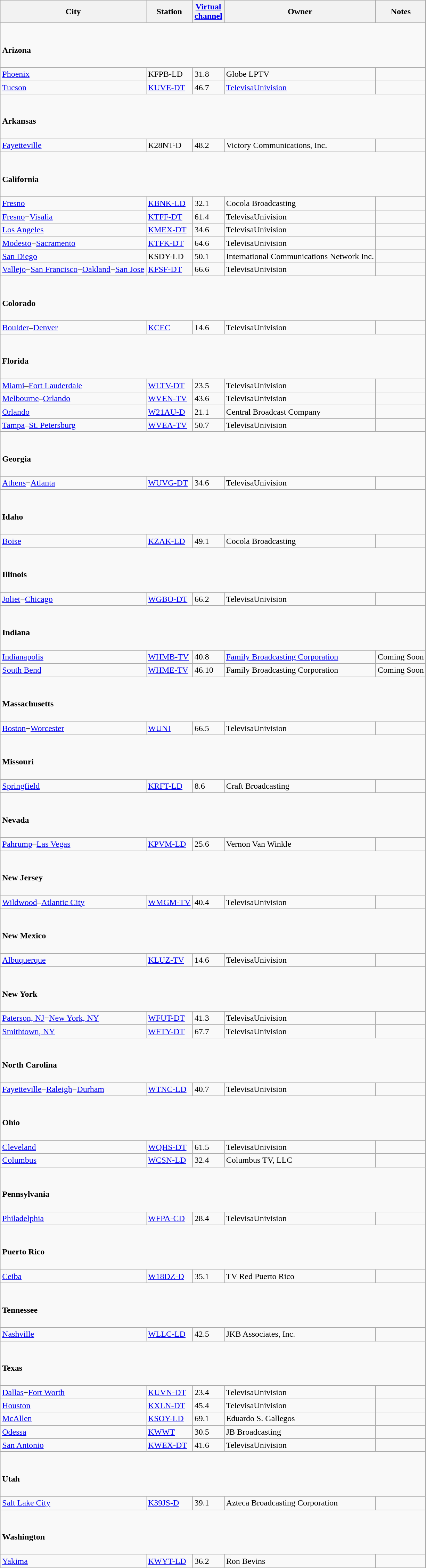<table class="wikitable unsortable"  style="margin:2em 1em 1em 0; vertical-align:center; text-align:left;">
<tr>
<th>City</th>
<th>Station</th>
<th><a href='#'>Virtual<br>channel</a></th>
<th>Owner</th>
<th>Notes</th>
</tr>
<tr>
<td colspan="5"><br><h4>Arizona</h4></td>
</tr>
<tr>
<td><a href='#'>Phoenix</a></td>
<td>KFPB-LD</td>
<td>31.8</td>
<td>Globe LPTV</td>
<td></td>
</tr>
<tr>
<td><a href='#'>Tucson</a></td>
<td><a href='#'>KUVE-DT</a></td>
<td>46.7</td>
<td><a href='#'>TelevisaUnivision</a></td>
<td></td>
</tr>
<tr>
<td colspan="5"><br><h4>Arkansas</h4></td>
</tr>
<tr>
<td><a href='#'>Fayetteville</a></td>
<td>K28NT-D</td>
<td>48.2</td>
<td>Victory Communications, Inc.</td>
<td></td>
</tr>
<tr>
<td colspan="5"><br><h4>California</h4></td>
</tr>
<tr>
<td><a href='#'>Fresno</a></td>
<td><a href='#'>KBNK-LD</a></td>
<td>32.1</td>
<td>Cocola Broadcasting</td>
<td></td>
</tr>
<tr>
<td><a href='#'>Fresno</a>−<a href='#'>Visalia</a></td>
<td><a href='#'>KTFF-DT</a></td>
<td>61.4</td>
<td>TelevisaUnivision</td>
<td></td>
</tr>
<tr>
<td><a href='#'>Los Angeles</a></td>
<td><a href='#'>KMEX-DT</a></td>
<td>34.6</td>
<td>TelevisaUnivision</td>
<td></td>
</tr>
<tr>
<td><a href='#'>Modesto</a>−<a href='#'>Sacramento</a></td>
<td><a href='#'>KTFK-DT</a></td>
<td>64.6</td>
<td>TelevisaUnivision</td>
<td></td>
</tr>
<tr>
<td><a href='#'>San Diego</a></td>
<td>KSDY-LD</td>
<td>50.1</td>
<td>International Communications Network Inc.</td>
<td></td>
</tr>
<tr>
<td><a href='#'>Vallejo</a>−<a href='#'>San Francisco</a>−<a href='#'>Oakland</a>−<a href='#'>San Jose</a></td>
<td><a href='#'>KFSF-DT</a></td>
<td>66.6</td>
<td>TelevisaUnivision</td>
<td></td>
</tr>
<tr>
<td colspan="5"><br><h4>Colorado</h4></td>
</tr>
<tr>
<td><a href='#'>Boulder</a>–<a href='#'>Denver</a></td>
<td><a href='#'>KCEC</a></td>
<td>14.6</td>
<td>TelevisaUnivision</td>
<td></td>
</tr>
<tr>
<td colspan="5"><br><h4>Florida</h4></td>
</tr>
<tr>
<td><a href='#'>Miami</a>–<a href='#'>Fort Lauderdale</a></td>
<td><a href='#'>WLTV-DT</a></td>
<td>23.5</td>
<td>TelevisaUnivision</td>
<td></td>
</tr>
<tr>
<td><a href='#'>Melbourne</a>–<a href='#'>Orlando</a></td>
<td><a href='#'>WVEN-TV</a></td>
<td>43.6</td>
<td>TelevisaUnivision</td>
<td></td>
</tr>
<tr>
<td><a href='#'>Orlando</a></td>
<td><a href='#'>W21AU-D</a></td>
<td>21.1</td>
<td>Central Broadcast Company</td>
<td></td>
</tr>
<tr>
<td><a href='#'>Tampa</a>–<a href='#'>St. Petersburg</a></td>
<td><a href='#'>WVEA-TV</a></td>
<td>50.7</td>
<td>TelevisaUnivision</td>
<td></td>
</tr>
<tr>
<td colspan="5"><br><h4>Georgia</h4></td>
</tr>
<tr>
<td><a href='#'>Athens</a>−<a href='#'>Atlanta</a></td>
<td><a href='#'>WUVG-DT</a></td>
<td>34.6</td>
<td>TelevisaUnivision</td>
<td></td>
</tr>
<tr>
<td colspan="5"><br><h4>Idaho</h4></td>
</tr>
<tr>
<td><a href='#'>Boise</a></td>
<td><a href='#'>KZAK-LD</a></td>
<td>49.1</td>
<td>Cocola Broadcasting</td>
<td></td>
</tr>
<tr>
<td colspan="5"><br><h4>Illinois</h4></td>
</tr>
<tr>
<td><a href='#'>Joliet</a>−<a href='#'>Chicago</a></td>
<td><a href='#'>WGBO-DT</a></td>
<td>66.2</td>
<td>TelevisaUnivision</td>
<td></td>
</tr>
<tr>
<td colspan="5"><br><h4>Indiana</h4></td>
</tr>
<tr>
<td><a href='#'>Indianapolis</a></td>
<td><a href='#'>WHMB-TV</a></td>
<td>40.8</td>
<td><a href='#'>Family Broadcasting Corporation</a></td>
<td>Coming Soon</td>
</tr>
<tr>
<td><a href='#'>South Bend</a></td>
<td><a href='#'>WHME-TV</a></td>
<td>46.10</td>
<td>Family Broadcasting Corporation</td>
<td>Coming Soon</td>
</tr>
<tr>
<td colspan="5"><br><h4>Massachusetts</h4></td>
</tr>
<tr>
<td><a href='#'>Boston</a>−<a href='#'>Worcester</a></td>
<td><a href='#'>WUNI</a></td>
<td>66.5</td>
<td>TelevisaUnivision</td>
<td></td>
</tr>
<tr>
<td colspan="5"><br><h4>Missouri</h4></td>
</tr>
<tr>
<td><a href='#'>Springfield</a></td>
<td><a href='#'>KRFT-LD</a></td>
<td>8.6</td>
<td>Craft Broadcasting</td>
<td></td>
</tr>
<tr>
<td colspan="5"><br><h4>Nevada</h4></td>
</tr>
<tr>
<td><a href='#'>Pahrump</a>–<a href='#'>Las Vegas</a></td>
<td><a href='#'>KPVM-LD</a></td>
<td>25.6</td>
<td>Vernon Van Winkle</td>
<td></td>
</tr>
<tr>
<td colspan="5"><br><h4>New Jersey</h4></td>
</tr>
<tr>
<td><a href='#'>Wildwood</a>–<a href='#'>Atlantic City</a></td>
<td><a href='#'>WMGM-TV</a></td>
<td>40.4</td>
<td>TelevisaUnivision</td>
<td></td>
</tr>
<tr>
<td colspan="5"><br><h4>New Mexico</h4></td>
</tr>
<tr>
<td><a href='#'>Albuquerque</a></td>
<td><a href='#'>KLUZ-TV</a></td>
<td>14.6</td>
<td>TelevisaUnivision</td>
<td></td>
</tr>
<tr>
<td colspan="5"><br><h4>New York</h4></td>
</tr>
<tr>
<td><a href='#'>Paterson, NJ</a>−<a href='#'>New York, NY</a></td>
<td><a href='#'>WFUT-DT</a></td>
<td>41.3</td>
<td>TelevisaUnivision</td>
<td></td>
</tr>
<tr>
<td><a href='#'>Smithtown, NY</a></td>
<td><a href='#'>WFTY-DT</a></td>
<td>67.7</td>
<td>TelevisaUnivision</td>
<td></td>
</tr>
<tr>
<td colspan="5"><br><h4>North Carolina</h4></td>
</tr>
<tr>
<td><a href='#'>Fayetteville</a>−<a href='#'>Raleigh</a>−<a href='#'>Durham</a></td>
<td><a href='#'>WTNC-LD</a></td>
<td>40.7</td>
<td>TelevisaUnivision</td>
<td></td>
</tr>
<tr>
<td colspan="5"><br><h4>Ohio</h4></td>
</tr>
<tr>
<td><a href='#'>Cleveland</a></td>
<td><a href='#'>WQHS-DT</a></td>
<td>61.5</td>
<td>TelevisaUnivision</td>
<td></td>
</tr>
<tr>
<td><a href='#'>Columbus</a></td>
<td><a href='#'>WCSN-LD</a></td>
<td>32.4</td>
<td>Columbus TV, LLC</td>
<td></td>
</tr>
<tr>
<td colspan="5"><br><h4>Pennsylvania</h4></td>
</tr>
<tr>
<td><a href='#'>Philadelphia</a></td>
<td><a href='#'>WFPA-CD</a></td>
<td>28.4</td>
<td>TelevisaUnivision</td>
<td></td>
</tr>
<tr>
<td colspan="5"><br><h4>Puerto Rico</h4></td>
</tr>
<tr>
<td><a href='#'>Ceiba</a></td>
<td><a href='#'>W18DZ-D</a></td>
<td>35.1</td>
<td>TV Red Puerto Rico</td>
<td></td>
</tr>
<tr>
<td colspan="5"><br><h4>Tennessee</h4></td>
</tr>
<tr>
<td><a href='#'>Nashville</a></td>
<td><a href='#'>WLLC-LD</a></td>
<td>42.5</td>
<td>JKB Associates, Inc.</td>
<td></td>
</tr>
<tr>
<td colspan="5"><br><h4>Texas</h4></td>
</tr>
<tr>
<td><a href='#'>Dallas</a>−<a href='#'>Fort Worth</a></td>
<td><a href='#'>KUVN-DT</a></td>
<td>23.4</td>
<td>TelevisaUnivision</td>
<td></td>
</tr>
<tr>
<td><a href='#'>Houston</a></td>
<td><a href='#'>KXLN-DT</a></td>
<td>45.4</td>
<td>TelevisaUnivision</td>
<td></td>
</tr>
<tr>
<td><a href='#'>McAllen</a></td>
<td><a href='#'>KSOY-LD</a></td>
<td>69.1</td>
<td>Eduardo S. Gallegos</td>
<td></td>
</tr>
<tr>
<td><a href='#'>Odessa</a></td>
<td><a href='#'>KWWT</a></td>
<td>30.5</td>
<td>JB Broadcasting</td>
<td></td>
</tr>
<tr>
<td><a href='#'>San Antonio</a></td>
<td><a href='#'>KWEX-DT</a></td>
<td>41.6</td>
<td>TelevisaUnivision</td>
<td></td>
</tr>
<tr>
<td colspan="5"><br><h4>Utah</h4></td>
</tr>
<tr>
<td><a href='#'>Salt Lake City</a></td>
<td><a href='#'>K39JS-D</a></td>
<td>39.1</td>
<td>Azteca Broadcasting Corporation</td>
<td></td>
</tr>
<tr>
<td colspan="5"><br><h4>Washington</h4></td>
</tr>
<tr>
<td><a href='#'>Yakima</a></td>
<td><a href='#'>KWYT-LD</a></td>
<td>36.2</td>
<td>Ron Bevins</td>
<td></td>
</tr>
</table>
